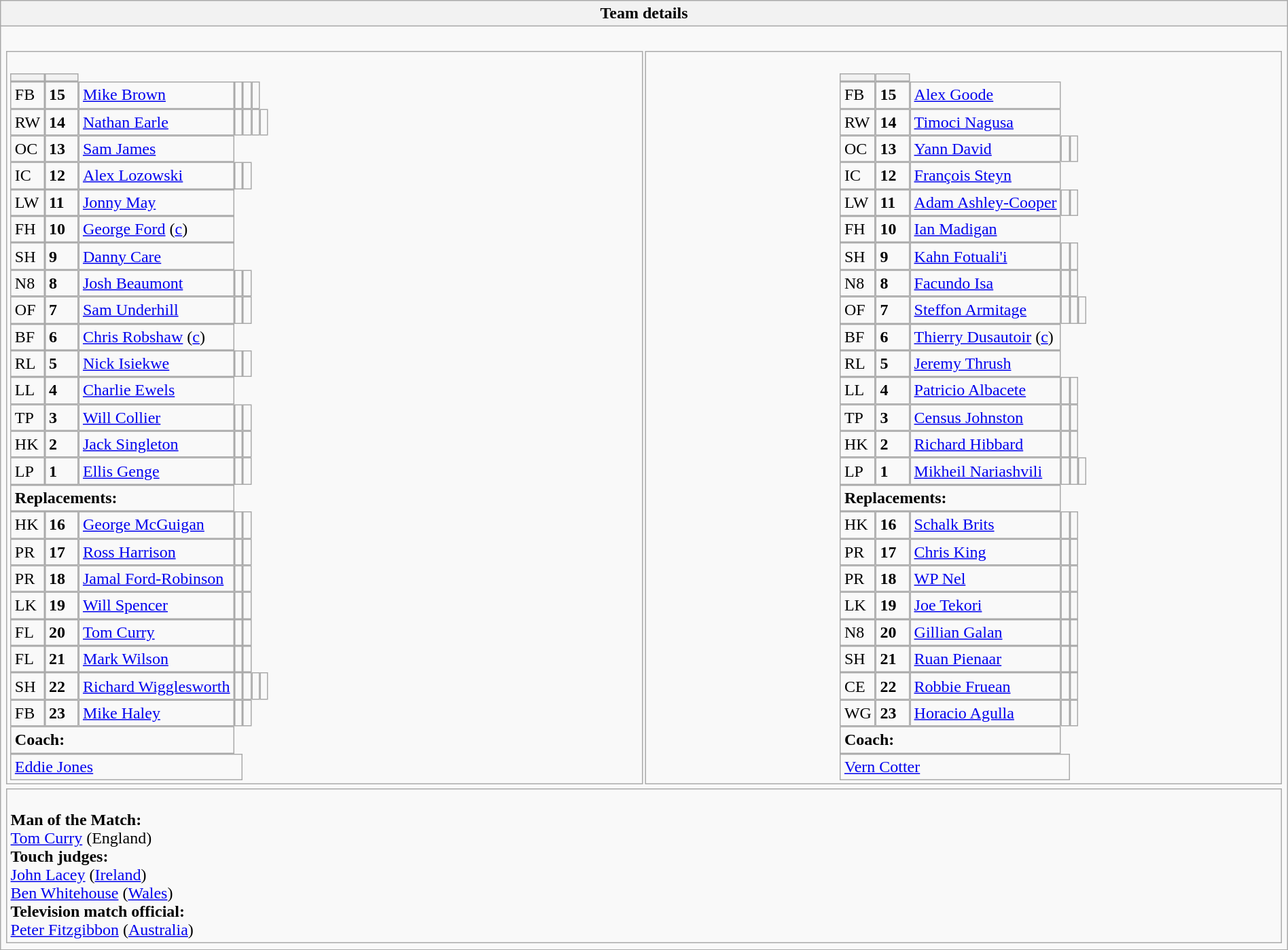<table style="width:100%" class="wikitable collapsible collapsed">
<tr>
<th>Team details</th>
</tr>
<tr>
<td><br><table style="width:100%;">
<tr>
<td style="vertical-align:top; width:50%"><br><table cellspacing="0" cellpadding="0">
<tr>
<th width="25"></th>
<th width="25"></th>
</tr>
<tr>
<td>FB</td>
<td><strong>15</strong></td>
<td><a href='#'>Mike Brown</a></td>
<td></td>
<td></td>
<td></td>
</tr>
<tr>
<td>RW</td>
<td><strong>14</strong></td>
<td><a href='#'>Nathan Earle</a></td>
<td></td>
<td></td>
<td></td>
<td></td>
</tr>
<tr>
<td>OC</td>
<td><strong>13</strong></td>
<td><a href='#'>Sam James</a></td>
</tr>
<tr>
<td>IC</td>
<td><strong>12</strong></td>
<td><a href='#'>Alex Lozowski</a></td>
<td></td>
<td></td>
</tr>
<tr>
<td>LW</td>
<td><strong>11</strong></td>
<td><a href='#'>Jonny May</a></td>
</tr>
<tr>
<td>FH</td>
<td><strong>10</strong></td>
<td><a href='#'>George Ford</a> (<a href='#'>c</a>)</td>
</tr>
<tr>
<td>SH</td>
<td><strong>9</strong></td>
<td><a href='#'>Danny Care</a></td>
</tr>
<tr>
<td>N8</td>
<td><strong>8</strong></td>
<td><a href='#'>Josh Beaumont</a></td>
<td></td>
<td></td>
</tr>
<tr>
<td>OF</td>
<td><strong>7</strong></td>
<td><a href='#'>Sam Underhill</a></td>
<td></td>
<td></td>
</tr>
<tr>
<td>BF</td>
<td><strong>6</strong></td>
<td><a href='#'>Chris Robshaw</a> (<a href='#'>c</a>)</td>
</tr>
<tr>
<td>RL</td>
<td><strong>5</strong></td>
<td><a href='#'>Nick Isiekwe</a></td>
<td></td>
<td></td>
</tr>
<tr>
<td>LL</td>
<td><strong>4</strong></td>
<td><a href='#'>Charlie Ewels</a></td>
</tr>
<tr>
<td>TP</td>
<td><strong>3</strong></td>
<td><a href='#'>Will Collier</a></td>
<td></td>
<td></td>
</tr>
<tr>
<td>HK</td>
<td><strong>2</strong></td>
<td><a href='#'>Jack Singleton</a></td>
<td></td>
<td></td>
</tr>
<tr>
<td>LP</td>
<td><strong>1</strong></td>
<td><a href='#'>Ellis Genge</a></td>
<td></td>
<td></td>
</tr>
<tr>
<td colspan=3><strong>Replacements:</strong></td>
</tr>
<tr>
<td>HK</td>
<td><strong>16</strong></td>
<td><a href='#'>George McGuigan</a></td>
<td></td>
<td></td>
</tr>
<tr>
<td>PR</td>
<td><strong>17</strong></td>
<td><a href='#'>Ross Harrison</a></td>
<td></td>
<td></td>
</tr>
<tr>
<td>PR</td>
<td><strong>18</strong></td>
<td><a href='#'>Jamal Ford-Robinson</a></td>
<td></td>
<td></td>
</tr>
<tr>
<td>LK</td>
<td><strong>19</strong></td>
<td><a href='#'>Will Spencer</a></td>
<td></td>
<td></td>
</tr>
<tr>
<td>FL</td>
<td><strong>20</strong></td>
<td><a href='#'>Tom Curry</a></td>
<td></td>
<td></td>
</tr>
<tr>
<td>FL</td>
<td><strong>21</strong></td>
<td><a href='#'>Mark Wilson</a></td>
<td></td>
<td></td>
</tr>
<tr>
<td>SH</td>
<td><strong>22</strong></td>
<td><a href='#'>Richard Wigglesworth</a></td>
<td></td>
<td></td>
<td></td>
<td></td>
</tr>
<tr>
<td>FB</td>
<td><strong>23</strong></td>
<td><a href='#'>Mike Haley</a></td>
<td></td>
<td></td>
</tr>
<tr>
<td colspan=3><strong>Coach:</strong></td>
</tr>
<tr>
<td colspan="4"> <a href='#'>Eddie Jones</a></td>
</tr>
</table>
</td>
<td style="vertical-align:top; width:50%"><br><table cellspacing="0" cellpadding="0" style="margin:auto">
<tr>
<th width="25"></th>
<th width="25"></th>
</tr>
<tr>
<td>FB</td>
<td><strong>15</strong></td>
<td> <a href='#'>Alex Goode</a></td>
</tr>
<tr>
<td>RW</td>
<td><strong>14</strong></td>
<td> <a href='#'>Timoci Nagusa</a></td>
</tr>
<tr>
<td>OC</td>
<td><strong>13</strong></td>
<td> <a href='#'>Yann David</a></td>
<td></td>
<td></td>
</tr>
<tr>
<td>IC</td>
<td><strong>12</strong></td>
<td> <a href='#'>François Steyn</a></td>
</tr>
<tr>
<td>LW</td>
<td><strong>11</strong></td>
<td> <a href='#'>Adam Ashley-Cooper</a></td>
<td></td>
<td></td>
</tr>
<tr>
<td>FH</td>
<td><strong>10</strong></td>
<td> <a href='#'>Ian Madigan</a></td>
</tr>
<tr>
<td>SH</td>
<td><strong>9</strong></td>
<td> <a href='#'>Kahn Fotuali'i</a></td>
<td></td>
<td></td>
</tr>
<tr>
<td>N8</td>
<td><strong>8</strong></td>
<td> <a href='#'>Facundo Isa</a></td>
<td></td>
<td></td>
</tr>
<tr>
<td>OF</td>
<td><strong>7</strong></td>
<td> <a href='#'>Steffon Armitage</a></td>
<td></td>
<td></td>
<td></td>
</tr>
<tr>
<td>BF</td>
<td><strong>6</strong></td>
<td> <a href='#'>Thierry Dusautoir</a> (<a href='#'>c</a>)</td>
</tr>
<tr>
<td>RL</td>
<td><strong>5</strong></td>
<td> <a href='#'>Jeremy Thrush</a></td>
</tr>
<tr>
<td>LL</td>
<td><strong>4</strong></td>
<td> <a href='#'>Patricio Albacete</a></td>
<td></td>
<td></td>
</tr>
<tr>
<td>TP</td>
<td><strong>3</strong></td>
<td> <a href='#'>Census Johnston</a></td>
<td></td>
<td></td>
</tr>
<tr>
<td>HK</td>
<td><strong>2</strong></td>
<td> <a href='#'>Richard Hibbard</a></td>
<td></td>
<td></td>
</tr>
<tr>
<td>LP</td>
<td><strong>1</strong></td>
<td> <a href='#'>Mikheil Nariashvili</a></td>
<td></td>
<td></td>
<td></td>
</tr>
<tr>
<td colspan=3><strong>Replacements:</strong></td>
</tr>
<tr>
<td>HK</td>
<td><strong>16</strong></td>
<td> <a href='#'>Schalk Brits</a></td>
<td></td>
<td></td>
</tr>
<tr>
<td>PR</td>
<td><strong>17</strong></td>
<td> <a href='#'>Chris King</a></td>
<td></td>
<td></td>
</tr>
<tr>
<td>PR</td>
<td><strong>18</strong></td>
<td> <a href='#'>WP Nel</a></td>
<td></td>
<td></td>
</tr>
<tr>
<td>LK</td>
<td><strong>19</strong></td>
<td> <a href='#'>Joe Tekori</a></td>
<td></td>
<td></td>
</tr>
<tr>
<td>N8</td>
<td><strong>20</strong></td>
<td> <a href='#'>Gillian Galan</a></td>
<td></td>
<td></td>
</tr>
<tr>
<td>SH</td>
<td><strong>21</strong></td>
<td> <a href='#'>Ruan Pienaar</a></td>
<td></td>
<td></td>
</tr>
<tr>
<td>CE</td>
<td><strong>22</strong></td>
<td> <a href='#'>Robbie Fruean</a></td>
<td></td>
<td></td>
</tr>
<tr>
<td>WG</td>
<td><strong>23</strong></td>
<td> <a href='#'>Horacio Agulla</a></td>
<td></td>
<td></td>
</tr>
<tr>
<td colspan=3><strong>Coach:</strong></td>
</tr>
<tr>
<td colspan="4"> <a href='#'>Vern Cotter</a></td>
</tr>
</table>
</td>
</tr>
</table>
<table style="width:100%">
<tr>
<td><br><strong>Man of the Match:</strong>
<br><a href='#'>Tom Curry</a> (England)<br><strong>Touch judges:</strong>
<br><a href='#'>John Lacey</a> (<a href='#'>Ireland</a>)
<br><a href='#'>Ben Whitehouse</a> (<a href='#'>Wales</a>)
<br><strong>Television match official:</strong>
<br><a href='#'>Peter Fitzgibbon</a> (<a href='#'>Australia</a>)</td>
</tr>
</table>
</td>
</tr>
</table>
